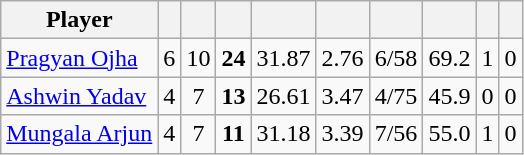<table class="wikitable sortable" style="text-align: center;">
<tr>
<th class="unsortable">Player</th>
<th></th>
<th></th>
<th></th>
<th></th>
<th></th>
<th></th>
<th></th>
<th></th>
<th></th>
</tr>
<tr>
<td style="text-align:left"><a href='#'>Pragyan Ojha</a></td>
<td style="text-align:left">6</td>
<td>10</td>
<td><strong>24</strong></td>
<td>31.87</td>
<td>2.76</td>
<td>6/58</td>
<td>69.2</td>
<td>1</td>
<td>0</td>
</tr>
<tr>
<td style="text-align:left"><a href='#'>Ashwin Yadav</a></td>
<td style="text-align:left">4</td>
<td>7</td>
<td><strong>13</strong></td>
<td>26.61</td>
<td>3.47</td>
<td>4/75</td>
<td>45.9</td>
<td>0</td>
<td>0</td>
</tr>
<tr>
<td style="text-align:left"><a href='#'>Mungala Arjun</a></td>
<td style="text-align:left">4</td>
<td>7</td>
<td><strong>11</strong></td>
<td>31.18</td>
<td>3.39</td>
<td>7/56</td>
<td>55.0</td>
<td>1</td>
<td>0</td>
</tr>
</table>
